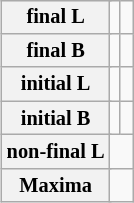<table class="wikitable" style="float:right; font-size: 85%; clear:right;">
<tr>
<th scope="row" colspan="2">final L</th>
<td></td>
<td></td>
</tr>
<tr>
<th scope="row" colspan="2">final B</th>
<td></td>
<td></td>
</tr>
<tr>
<th scope="row" colspan="2">initial L</th>
<td></td>
<td> </td>
</tr>
<tr>
<th scope="row" colspan="2">initial B</th>
<td></td>
<td></td>
</tr>
<tr>
<th scope="row" colspan="2">non-final L</th>
<td colspan="2" style="text-align:center;"></td>
</tr>
<tr>
<th scope="row" colspan="2">Maxima</th>
<td colspan="2" style="text-align:center;"></td>
</tr>
</table>
